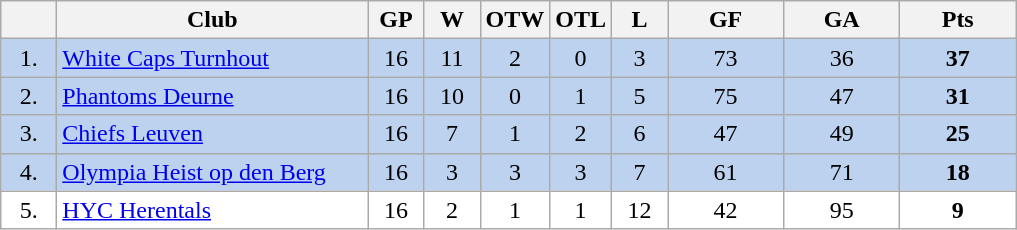<table class="wikitable">
<tr>
<th width="30"></th>
<th width="200">Club</th>
<th width="30">GP</th>
<th width="30">W</th>
<th width="30">OTW</th>
<th width="30">OTL</th>
<th width="30">L</th>
<th width="70">GF</th>
<th width="70">GA</th>
<th width="70">Pts</th>
</tr>
<tr bgcolor="#BCD2EE" align="center">
<td>1.</td>
<td align="left"><a href='#'>White Caps Turnhout</a></td>
<td>16</td>
<td>11</td>
<td>2</td>
<td>0</td>
<td>3</td>
<td>73</td>
<td>36</td>
<td><strong>37</strong></td>
</tr>
<tr bgcolor="#BCD2EE" align="center">
<td>2.</td>
<td align="left"><a href='#'>Phantoms Deurne</a></td>
<td>16</td>
<td>10</td>
<td>0</td>
<td>1</td>
<td>5</td>
<td>75</td>
<td>47</td>
<td><strong>31</strong></td>
</tr>
<tr bgcolor="#BCD2EE" align="center">
<td>3.</td>
<td align="left"><a href='#'>Chiefs Leuven</a></td>
<td>16</td>
<td>7</td>
<td>1</td>
<td>2</td>
<td>6</td>
<td>47</td>
<td>49</td>
<td><strong>25</strong></td>
</tr>
<tr bgcolor="#BCD2EE" align="center">
<td>4.</td>
<td align="left"><a href='#'>Olympia Heist op den Berg</a></td>
<td>16</td>
<td>3</td>
<td>3</td>
<td>3</td>
<td>7</td>
<td>61</td>
<td>71</td>
<td><strong>18</strong></td>
</tr>
<tr bgcolor="#FFFFFF" align="center">
<td>5.</td>
<td align="left"><a href='#'>HYC Herentals</a></td>
<td>16</td>
<td>2</td>
<td>1</td>
<td>1</td>
<td>12</td>
<td>42</td>
<td>95</td>
<td><strong>9</strong></td>
</tr>
</table>
